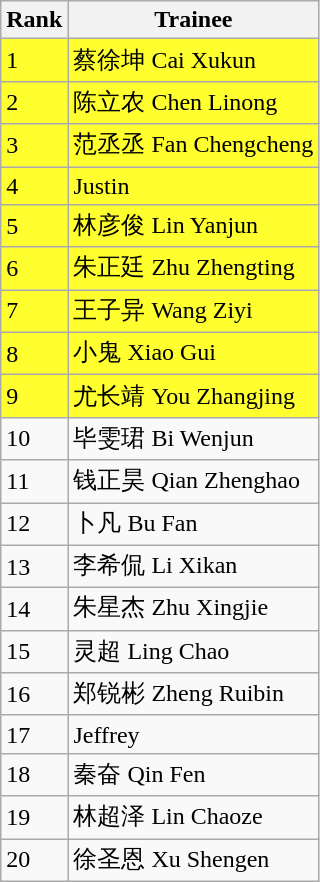<table class="wikitable mw-collapsible">
<tr>
<th>Rank</th>
<th>Trainee</th>
</tr>
<tr>
<td style=background:#FFFF2F;>1</td>
<td style=background:#FFFF2F;>蔡徐坤 Cai Xukun</td>
</tr>
<tr>
<td style=background:#FFFF2F;>2</td>
<td style=background:#FFFF2F;>陈立农 Chen Linong</td>
</tr>
<tr>
<td style=background:#FFFF2F;>3</td>
<td style=background:#FFFF2F;>范丞丞 Fan Chengcheng</td>
</tr>
<tr>
<td style=background:#FFFF2F;>4</td>
<td style=background:#FFFF2F;>Justin</td>
</tr>
<tr>
<td style=background:#FFFF2F;>5</td>
<td style=background:#FFFF2F;>林彦俊 Lin Yanjun</td>
</tr>
<tr>
<td style=background:#FFFF2F;>6</td>
<td style=background:#FFFF2F;>朱正廷 Zhu Zhengting</td>
</tr>
<tr>
<td style=background:#FFFF2F;>7</td>
<td style=background:#FFFF2F;>王子异 Wang Ziyi</td>
</tr>
<tr>
<td style=background:#FFFF2F;>8</td>
<td style=background:#FFFF2F;>小鬼 Xiao Gui</td>
</tr>
<tr>
<td style=background:#FFFF2F;>9</td>
<td style=background:#FFFF2F;>尤长靖 You Zhangjing</td>
</tr>
<tr>
<td>10</td>
<td>毕雯珺 Bi Wenjun</td>
</tr>
<tr>
<td>11</td>
<td>钱正昊 Qian Zhenghao</td>
</tr>
<tr>
<td>12</td>
<td>卜凡 Bu Fan</td>
</tr>
<tr>
<td>13</td>
<td>李希侃 Li Xikan</td>
</tr>
<tr>
<td>14</td>
<td>朱星杰 Zhu Xingjie</td>
</tr>
<tr>
<td>15</td>
<td>灵超 Ling Chao</td>
</tr>
<tr>
<td>16</td>
<td>郑锐彬 Zheng Ruibin</td>
</tr>
<tr>
<td>17</td>
<td>Jeffrey</td>
</tr>
<tr>
<td>18</td>
<td>秦奋 Qin Fen</td>
</tr>
<tr>
<td>19</td>
<td>林超泽 Lin Chaoze</td>
</tr>
<tr>
<td>20</td>
<td>徐圣恩 Xu Shengen</td>
</tr>
</table>
